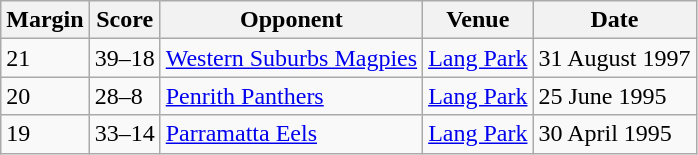<table class="wikitable">
<tr>
<th>Margin</th>
<th>Score</th>
<th>Opponent</th>
<th>Venue</th>
<th>Date</th>
</tr>
<tr>
<td>21</td>
<td>39–18</td>
<td><a href='#'>Western Suburbs Magpies</a></td>
<td><a href='#'>Lang Park</a></td>
<td>31 August 1997</td>
</tr>
<tr>
<td>20</td>
<td>28–8</td>
<td><a href='#'>Penrith Panthers</a></td>
<td><a href='#'>Lang Park</a></td>
<td>25 June 1995</td>
</tr>
<tr>
<td>19</td>
<td>33–14</td>
<td><a href='#'>Parramatta Eels</a></td>
<td><a href='#'>Lang Park</a></td>
<td>30 April 1995</td>
</tr>
</table>
